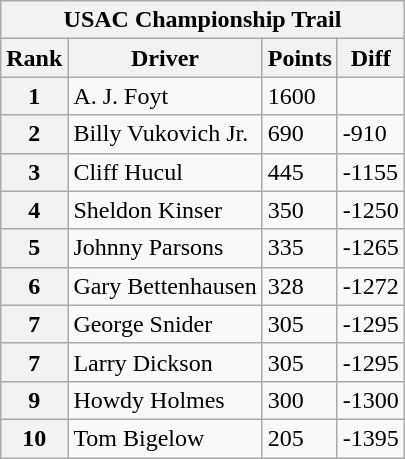<table class="wikitable">
<tr>
<th colspan=4>USAC Championship Trail</th>
</tr>
<tr>
<th>Rank</th>
<th>Driver</th>
<th>Points</th>
<th>Diff</th>
</tr>
<tr>
<th>1</th>
<td>A. J. Foyt</td>
<td>1600</td>
<td></td>
</tr>
<tr>
<th>2</th>
<td>Billy Vukovich Jr.</td>
<td>690</td>
<td>-910</td>
</tr>
<tr>
<th>3</th>
<td>Cliff Hucul</td>
<td>445</td>
<td>-1155</td>
</tr>
<tr>
<th>4</th>
<td>Sheldon Kinser</td>
<td>350</td>
<td>-1250</td>
</tr>
<tr>
<th>5</th>
<td>Johnny Parsons</td>
<td>335</td>
<td>-1265</td>
</tr>
<tr>
<th>6</th>
<td>Gary Bettenhausen</td>
<td>328</td>
<td>-1272</td>
</tr>
<tr>
<th>7</th>
<td>George Snider</td>
<td>305</td>
<td>-1295</td>
</tr>
<tr>
<th>7</th>
<td>Larry Dickson</td>
<td>305</td>
<td>-1295</td>
</tr>
<tr>
<th>9</th>
<td>Howdy Holmes</td>
<td>300</td>
<td>-1300</td>
</tr>
<tr>
<th>10</th>
<td>Tom Bigelow</td>
<td>205</td>
<td>-1395</td>
</tr>
</table>
